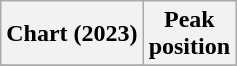<table class="wikitable sortable plainrowheaders" style="text-align:center">
<tr>
<th scope="col">Chart (2023)</th>
<th scope="col">Peak<br> position</th>
</tr>
<tr>
</tr>
</table>
